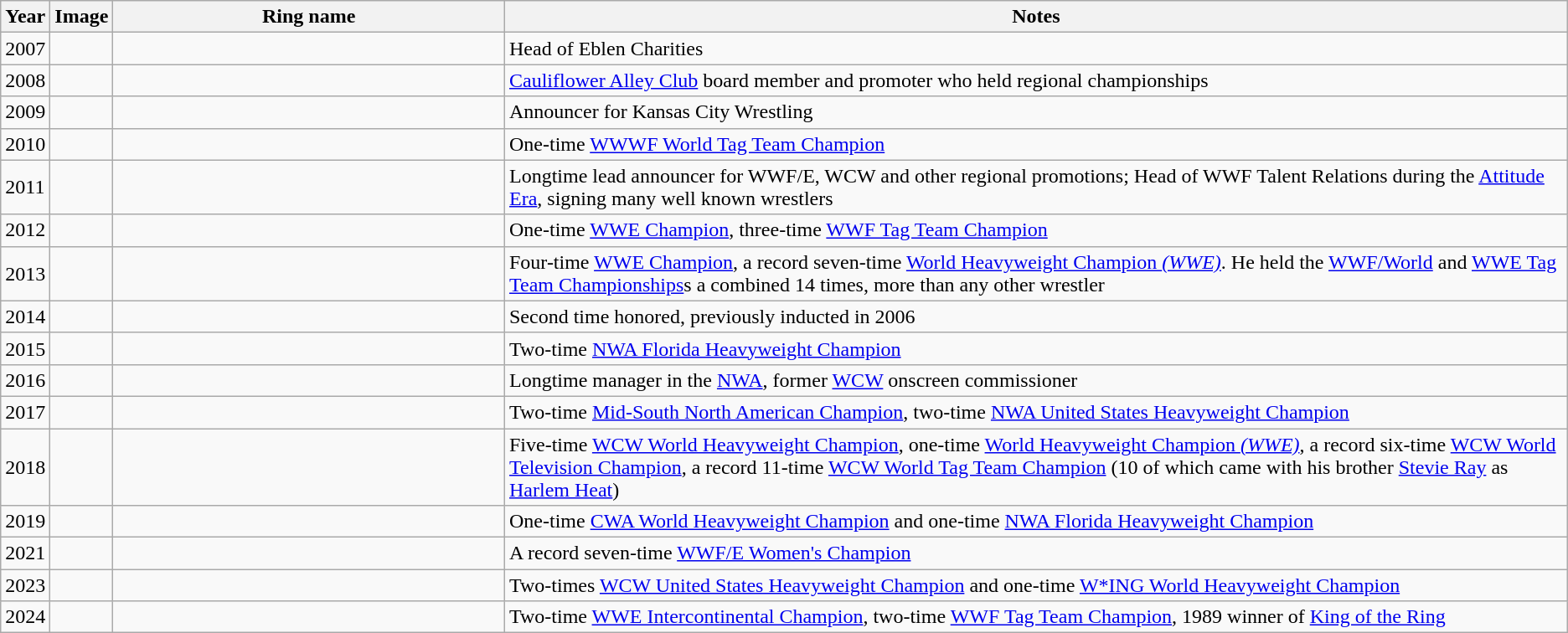<table class="wikitable sortable">
<tr>
<th style="width:1%;"><strong>Year</strong></th>
<th width="1%"><strong>Image</strong></th>
<th style="width:25%;"><strong>Ring name</strong><br></th>
<th class="unsortable"><strong>Notes</strong></th>
</tr>
<tr>
<td>2007</td>
<td></td>
<td></td>
<td>Head of Eblen Charities</td>
</tr>
<tr>
<td>2008</td>
<td></td>
<td></td>
<td><a href='#'>Cauliflower Alley Club</a> board member and promoter who held regional championships</td>
</tr>
<tr>
<td>2009</td>
<td></td>
<td></td>
<td>Announcer for Kansas City Wrestling</td>
</tr>
<tr>
<td>2010</td>
<td></td>
<td><br></td>
<td>One-time <a href='#'>WWWF World Tag Team Champion</a></td>
</tr>
<tr>
<td>2011</td>
<td></td>
<td></td>
<td>Longtime lead announcer for WWF/E, WCW and other regional promotions; Head of WWF Talent Relations during the <a href='#'>Attitude Era</a>, signing many well known wrestlers</td>
</tr>
<tr>
<td>2012</td>
<td></td>
<td></td>
<td>One-time <a href='#'>WWE Champion</a>, three-time <a href='#'>WWF Tag Team Champion</a></td>
</tr>
<tr>
<td>2013</td>
<td></td>
<td><br></td>
<td>Four-time <a href='#'>WWE Champion</a>, a record seven-time <a href='#'>World Heavyweight Champion <em>(WWE)</em></a>. He held the <a href='#'>WWF/World</a> and <a href='#'>WWE Tag Team Championships</a>s a combined 14 times, more than any other wrestler</td>
</tr>
<tr>
<td>2014</td>
<td></td>
<td></td>
<td>Second time honored, previously inducted in 2006</td>
</tr>
<tr>
<td>2015</td>
<td></td>
<td></td>
<td>Two-time <a href='#'>NWA Florida Heavyweight Champion</a></td>
</tr>
<tr>
<td>2016</td>
<td></td>
<td><br></td>
<td>Longtime manager in the <a href='#'>NWA</a>, former <a href='#'>WCW</a> onscreen commissioner</td>
</tr>
<tr>
<td>2017</td>
<td></td>
<td><br></td>
<td>Two-time <a href='#'>Mid-South North American Champion</a>, two-time <a href='#'>NWA United States Heavyweight Champion</a></td>
</tr>
<tr>
<td>2018</td>
<td></td>
<td><br></td>
<td>Five-time <a href='#'>WCW World Heavyweight Champion</a>, one-time <a href='#'>World Heavyweight Champion <em>(WWE)</em></a>, a record six-time <a href='#'>WCW World Television Champion</a>, a record 11-time <a href='#'>WCW World Tag Team Champion</a> (10 of which came with his brother <a href='#'>Stevie Ray</a> as <a href='#'>Harlem Heat</a>)</td>
</tr>
<tr>
<td>2019</td>
<td></td>
<td><br></td>
<td>One-time <a href='#'>CWA World Heavyweight Champion</a> and one-time <a href='#'>NWA Florida Heavyweight Champion</a></td>
</tr>
<tr>
<td>2021</td>
<td></td>
<td><br></td>
<td>A record seven-time <a href='#'>WWF/E Women's Champion</a></td>
</tr>
<tr>
<td>2023</td>
<td></td>
<td><br></td>
<td>Two-times <a href='#'>WCW United States Heavyweight Champion</a> and one-time <a href='#'>W*ING World Heavyweight Champion</a></td>
</tr>
<tr>
<td>2024</td>
<td></td>
<td><br></td>
<td>Two-time <a href='#'>WWE Intercontinental Champion</a>, two-time <a href='#'>WWF Tag Team Champion</a>, 1989 winner of <a href='#'>King of the Ring</a></td>
</tr>
</table>
